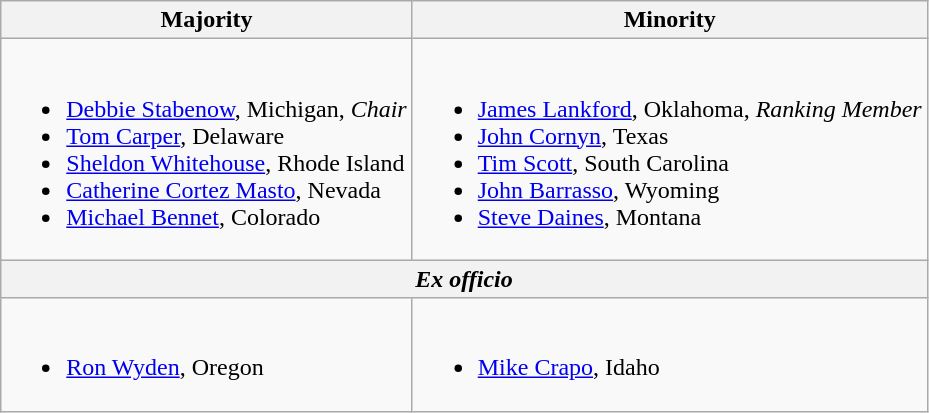<table class=wikitable>
<tr>
<th>Majority</th>
<th>Minority</th>
</tr>
<tr>
<td><br><ul><li><a href='#'>Debbie Stabenow</a>, Michigan, <em>Chair</em></li><li><a href='#'>Tom Carper</a>, Delaware</li><li><a href='#'>Sheldon Whitehouse</a>, Rhode Island</li><li><a href='#'>Catherine Cortez Masto</a>, Nevada</li><li><a href='#'>Michael Bennet</a>, Colorado</li></ul></td>
<td><br><ul><li><a href='#'>James Lankford</a>, Oklahoma, <em>Ranking Member</em></li><li><a href='#'>John Cornyn</a>, Texas</li><li><a href='#'>Tim Scott</a>, South Carolina</li><li><a href='#'>John Barrasso</a>, Wyoming</li><li><a href='#'>Steve Daines</a>, Montana</li></ul></td>
</tr>
<tr>
<th colspan=2><em>Ex officio</em></th>
</tr>
<tr>
<td><br><ul><li><a href='#'>Ron Wyden</a>, Oregon</li></ul></td>
<td><br><ul><li><a href='#'>Mike Crapo</a>, Idaho</li></ul></td>
</tr>
</table>
